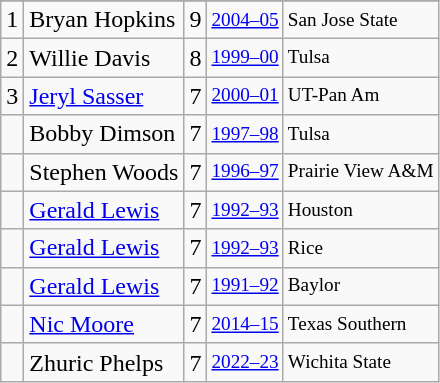<table class="wikitable">
<tr>
</tr>
<tr>
<td>1</td>
<td>Bryan Hopkins</td>
<td>9</td>
<td style="font-size:80%;"><a href='#'>2004–05</a></td>
<td style="font-size:80%;">San Jose State</td>
</tr>
<tr>
<td>2</td>
<td>Willie Davis</td>
<td>8</td>
<td style="font-size:80%;"><a href='#'>1999–00</a></td>
<td style="font-size:80%;">Tulsa</td>
</tr>
<tr>
<td>3</td>
<td><a href='#'>Jeryl Sasser</a></td>
<td>7</td>
<td style="font-size:80%;"><a href='#'>2000–01</a></td>
<td style="font-size:80%;">UT-Pan Am</td>
</tr>
<tr>
<td></td>
<td>Bobby Dimson</td>
<td>7</td>
<td style="font-size:80%;"><a href='#'>1997–98</a></td>
<td style="font-size:80%;">Tulsa</td>
</tr>
<tr>
<td></td>
<td>Stephen Woods</td>
<td>7</td>
<td style="font-size:80%;"><a href='#'>1996–97</a></td>
<td style="font-size:80%;">Prairie View A&M</td>
</tr>
<tr>
<td></td>
<td><a href='#'>Gerald Lewis</a></td>
<td>7</td>
<td style="font-size:80%;"><a href='#'>1992–93</a></td>
<td style="font-size:80%;">Houston</td>
</tr>
<tr>
<td></td>
<td><a href='#'>Gerald Lewis</a></td>
<td>7</td>
<td style="font-size:80%;"><a href='#'>1992–93</a></td>
<td style="font-size:80%;">Rice</td>
</tr>
<tr>
<td></td>
<td><a href='#'>Gerald Lewis</a></td>
<td>7</td>
<td style="font-size:80%;"><a href='#'>1991–92</a></td>
<td style="font-size:80%;">Baylor</td>
</tr>
<tr>
<td></td>
<td><a href='#'>Nic Moore</a></td>
<td>7</td>
<td style="font-size:80%;"><a href='#'>2014–15</a></td>
<td style="font-size:80%;">Texas Southern</td>
</tr>
<tr>
<td></td>
<td>Zhuric Phelps</td>
<td>7</td>
<td style="font-size:80%;"><a href='#'>2022–23</a></td>
<td style="font-size:80%;">Wichita State</td>
</tr>
</table>
